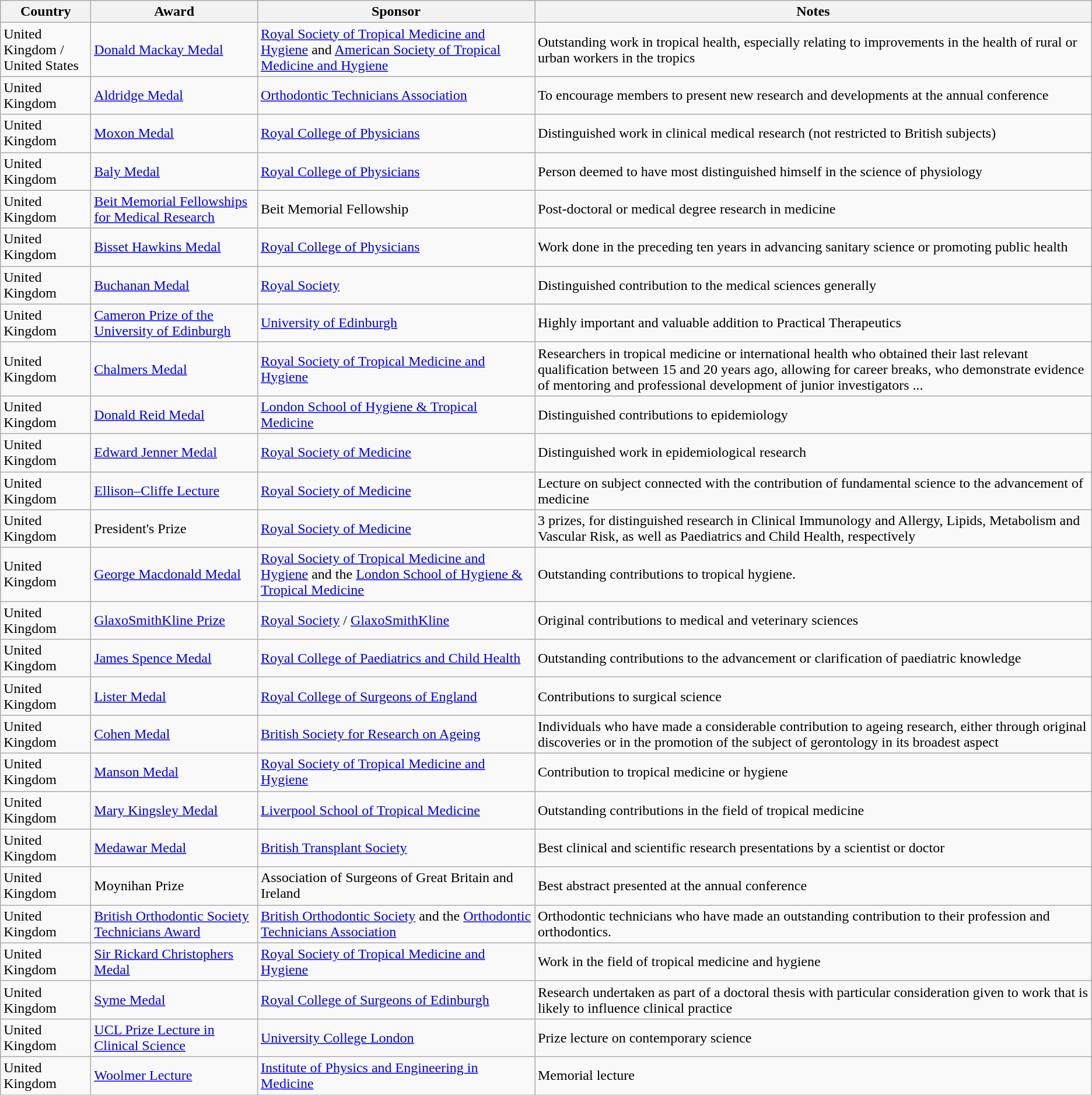<table Class="wikitable sortable">
<tr>
<th style="width:6em;">Country</th>
<th>Award</th>
<th>Sponsor</th>
<th>Notes</th>
</tr>
<tr>
<td>United Kingdom / United States</td>
<td><a href='#'>Donald Mackay Medal</a></td>
<td><a href='#'>Royal Society of Tropical Medicine and Hygiene</a> and <a href='#'>American Society of Tropical Medicine and Hygiene</a></td>
<td>Outstanding work in tropical health, especially relating to improvements in the health of rural or urban workers in the tropics</td>
</tr>
<tr>
<td>United Kingdom</td>
<td><a href='#'>Aldridge Medal</a></td>
<td><a href='#'>Orthodontic Technicians Association</a></td>
<td>To encourage members to present new research and developments at the annual conference</td>
</tr>
<tr>
<td>United Kingdom</td>
<td><a href='#'>Moxon Medal</a></td>
<td><a href='#'>Royal College of Physicians</a></td>
<td>Distinguished work in clinical medical research (not restricted to British subjects)</td>
</tr>
<tr>
<td>United Kingdom</td>
<td><a href='#'>Baly Medal</a></td>
<td><a href='#'>Royal College of Physicians</a></td>
<td>Person deemed to have most distinguished himself in the science of physiology</td>
</tr>
<tr>
<td>United Kingdom</td>
<td><a href='#'>Beit Memorial Fellowships for Medical Research</a></td>
<td>Beit Memorial Fellowship</td>
<td>Post-doctoral or medical degree research in medicine</td>
</tr>
<tr>
<td>United Kingdom</td>
<td><a href='#'>Bisset Hawkins Medal</a></td>
<td><a href='#'>Royal College of Physicians</a></td>
<td>Work done in the preceding ten years in advancing sanitary science or promoting public health</td>
</tr>
<tr>
<td>United Kingdom</td>
<td><a href='#'>Buchanan Medal</a></td>
<td><a href='#'>Royal Society</a></td>
<td>Distinguished contribution to the medical sciences generally</td>
</tr>
<tr>
<td>United Kingdom</td>
<td><a href='#'>Cameron Prize of the University of Edinburgh</a></td>
<td><a href='#'>University of Edinburgh</a></td>
<td>Highly important and valuable addition to Practical Therapeutics</td>
</tr>
<tr>
<td>United Kingdom</td>
<td><a href='#'>Chalmers Medal</a></td>
<td><a href='#'>Royal Society of Tropical Medicine and Hygiene</a></td>
<td>Researchers in tropical medicine or international health who obtained their last relevant qualification between 15 and 20 years ago, allowing for career breaks, who demonstrate evidence of mentoring and professional development of junior investigators ...</td>
</tr>
<tr>
<td>United Kingdom</td>
<td><a href='#'>Donald Reid Medal</a></td>
<td><a href='#'>London School of Hygiene & Tropical Medicine</a></td>
<td>Distinguished contributions to epidemiology</td>
</tr>
<tr>
<td>United Kingdom</td>
<td><a href='#'>Edward Jenner Medal</a></td>
<td><a href='#'>Royal Society of Medicine</a></td>
<td>Distinguished work in epidemiological research</td>
</tr>
<tr>
<td>United Kingdom</td>
<td><a href='#'>Ellison–Cliffe Lecture</a></td>
<td><a href='#'>Royal Society of Medicine</a></td>
<td>Lecture on subject connected with the contribution of fundamental science to the advancement of medicine</td>
</tr>
<tr>
<td>United Kingdom</td>
<td>President's Prize</td>
<td><a href='#'>Royal Society of Medicine</a></td>
<td>3 prizes, for distinguished research in Clinical Immunology and Allergy, Lipids, Metabolism and Vascular Risk, as well as Paediatrics and Child Health, respectively</td>
</tr>
<tr>
<td>United Kingdom</td>
<td><a href='#'>George Macdonald Medal</a></td>
<td><a href='#'>Royal Society of Tropical Medicine and Hygiene</a> and the <a href='#'>London School of Hygiene & Tropical Medicine</a></td>
<td>Outstanding contributions to tropical hygiene.</td>
</tr>
<tr>
<td>United Kingdom</td>
<td><a href='#'>GlaxoSmithKline Prize</a></td>
<td><a href='#'>Royal Society</a> / <a href='#'>GlaxoSmithKline</a></td>
<td>Original contributions to medical and veterinary sciences</td>
</tr>
<tr>
<td>United Kingdom</td>
<td><a href='#'>James Spence Medal</a></td>
<td><a href='#'>Royal College of Paediatrics and Child Health</a></td>
<td>Outstanding contributions to the advancement or clarification of paediatric knowledge</td>
</tr>
<tr>
<td>United Kingdom</td>
<td><a href='#'>Lister Medal</a></td>
<td><a href='#'>Royal College of Surgeons of England</a></td>
<td>Contributions to surgical science</td>
</tr>
<tr>
<td>United Kingdom</td>
<td><a href='#'>Cohen Medal</a></td>
<td><a href='#'>British Society for Research on Ageing</a></td>
<td>Individuals who have made a considerable contribution to ageing research, either through original discoveries or in the promotion of the subject of gerontology in its broadest aspect</td>
</tr>
<tr>
<td>United Kingdom</td>
<td><a href='#'>Manson Medal</a></td>
<td><a href='#'>Royal Society of Tropical Medicine and Hygiene</a></td>
<td>Contribution to tropical medicine or hygiene</td>
</tr>
<tr>
<td>United Kingdom</td>
<td><a href='#'>Mary Kingsley Medal</a></td>
<td><a href='#'>Liverpool School of Tropical Medicine</a></td>
<td>Outstanding contributions in the field of tropical medicine</td>
</tr>
<tr>
<td>United Kingdom</td>
<td><a href='#'>Medawar Medal</a></td>
<td><a href='#'>British Transplant Society</a></td>
<td>Best clinical and scientific research presentations by a scientist or doctor</td>
</tr>
<tr>
<td>United Kingdom</td>
<td>Moynihan Prize</td>
<td>Association of Surgeons of Great Britain and Ireland</td>
<td>Best abstract presented at the annual conference</td>
</tr>
<tr>
<td>United Kingdom</td>
<td><a href='#'>British Orthodontic Society Technicians Award</a></td>
<td><a href='#'>British Orthodontic Society</a> and the <a href='#'>Orthodontic Technicians Association</a></td>
<td>Orthodontic technicians who have made an outstanding contribution to their profession and orthodontics.</td>
</tr>
<tr>
<td>United Kingdom</td>
<td><a href='#'>Sir Rickard Christophers Medal</a></td>
<td><a href='#'>Royal Society of Tropical Medicine and Hygiene</a></td>
<td>Work in the field of tropical medicine and hygiene</td>
</tr>
<tr>
<td>United Kingdom</td>
<td><a href='#'>Syme Medal</a></td>
<td><a href='#'>Royal College of Surgeons of Edinburgh</a></td>
<td>Research undertaken as part of a doctoral thesis with particular consideration given to work that is likely to influence clinical practice</td>
</tr>
<tr>
<td>United Kingdom</td>
<td><a href='#'>UCL Prize Lecture in Clinical Science</a></td>
<td><a href='#'>University College London</a></td>
<td>Prize lecture on contemporary science</td>
</tr>
<tr>
<td>United Kingdom</td>
<td><a href='#'>Woolmer Lecture</a></td>
<td><a href='#'>Institute of Physics and Engineering in Medicine</a></td>
<td>Memorial lecture</td>
</tr>
</table>
